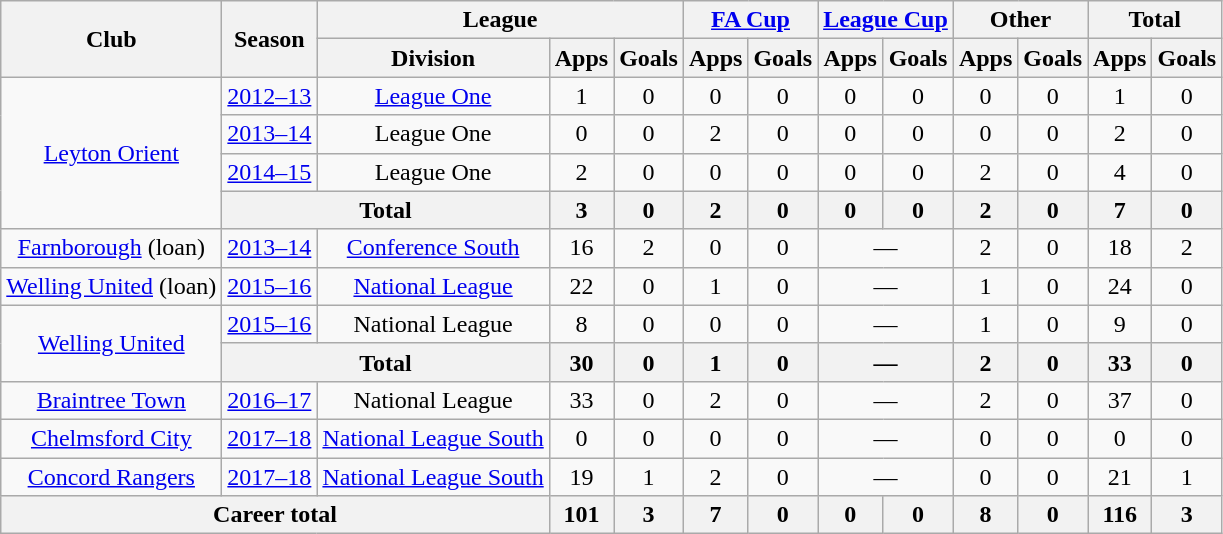<table class="wikitable" style="text-align: center">
<tr>
<th rowspan=2>Club</th>
<th rowspan=2>Season</th>
<th colspan=3>League</th>
<th colspan=2><a href='#'>FA Cup</a></th>
<th colspan=2><a href='#'>League Cup</a></th>
<th colspan=2>Other</th>
<th colspan=3>Total</th>
</tr>
<tr>
<th>Division</th>
<th>Apps</th>
<th>Goals</th>
<th>Apps</th>
<th>Goals</th>
<th>Apps</th>
<th>Goals</th>
<th>Apps</th>
<th>Goals</th>
<th>Apps</th>
<th>Goals</th>
</tr>
<tr>
<td rowspan="4"><a href='#'>Leyton Orient</a></td>
<td><a href='#'>2012–13</a></td>
<td><a href='#'>League One</a></td>
<td>1</td>
<td>0</td>
<td>0</td>
<td>0</td>
<td>0</td>
<td>0</td>
<td>0</td>
<td>0</td>
<td>1</td>
<td>0</td>
</tr>
<tr>
<td><a href='#'>2013–14</a></td>
<td>League One</td>
<td>0</td>
<td>0</td>
<td>2</td>
<td>0</td>
<td>0</td>
<td>0</td>
<td>0</td>
<td>0</td>
<td>2</td>
<td>0</td>
</tr>
<tr>
<td><a href='#'>2014–15</a></td>
<td>League One</td>
<td>2</td>
<td>0</td>
<td>0</td>
<td>0</td>
<td>0</td>
<td>0</td>
<td>2</td>
<td>0</td>
<td>4</td>
<td>0</td>
</tr>
<tr>
<th colspan="2">Total</th>
<th>3</th>
<th>0</th>
<th>2</th>
<th>0</th>
<th>0</th>
<th>0</th>
<th>2</th>
<th>0</th>
<th>7</th>
<th>0</th>
</tr>
<tr>
<td><a href='#'>Farnborough</a> (loan)</td>
<td><a href='#'>2013–14</a></td>
<td><a href='#'>Conference South</a></td>
<td>16</td>
<td>2</td>
<td>0</td>
<td>0</td>
<td colspan="2">—</td>
<td>2</td>
<td>0</td>
<td>18</td>
<td>2</td>
</tr>
<tr>
<td><a href='#'>Welling United</a> (loan)</td>
<td><a href='#'>2015–16</a></td>
<td><a href='#'>National League</a></td>
<td>22</td>
<td>0</td>
<td>1</td>
<td>0</td>
<td colspan="2">—</td>
<td>1</td>
<td>0</td>
<td>24</td>
<td>0</td>
</tr>
<tr>
<td rowspan="2"><a href='#'>Welling United</a></td>
<td><a href='#'>2015–16</a></td>
<td>National League</td>
<td>8</td>
<td>0</td>
<td>0</td>
<td>0</td>
<td colspan="2">—</td>
<td>1</td>
<td>0</td>
<td>9</td>
<td>0</td>
</tr>
<tr>
<th colspan="2">Total</th>
<th>30</th>
<th>0</th>
<th>1</th>
<th>0</th>
<th colspan="2">—</th>
<th>2</th>
<th>0</th>
<th>33</th>
<th>0</th>
</tr>
<tr>
<td><a href='#'>Braintree Town</a></td>
<td><a href='#'>2016–17</a></td>
<td>National League</td>
<td>33</td>
<td>0</td>
<td>2</td>
<td>0</td>
<td colspan="2">—</td>
<td>2</td>
<td>0</td>
<td>37</td>
<td>0</td>
</tr>
<tr>
<td><a href='#'>Chelmsford City</a></td>
<td><a href='#'>2017–18</a></td>
<td><a href='#'>National League South</a></td>
<td>0</td>
<td>0</td>
<td>0</td>
<td>0</td>
<td colspan="2">—</td>
<td>0</td>
<td>0</td>
<td>0</td>
<td>0</td>
</tr>
<tr>
<td><a href='#'>Concord Rangers</a></td>
<td><a href='#'>2017–18</a></td>
<td><a href='#'>National League South</a></td>
<td>19</td>
<td>1</td>
<td>2</td>
<td>0</td>
<td colspan="2">—</td>
<td>0</td>
<td>0</td>
<td>21</td>
<td>1</td>
</tr>
<tr>
<th colspan="3">Career total</th>
<th>101</th>
<th>3</th>
<th>7</th>
<th>0</th>
<th>0</th>
<th>0</th>
<th>8</th>
<th>0</th>
<th>116</th>
<th>3</th>
</tr>
</table>
